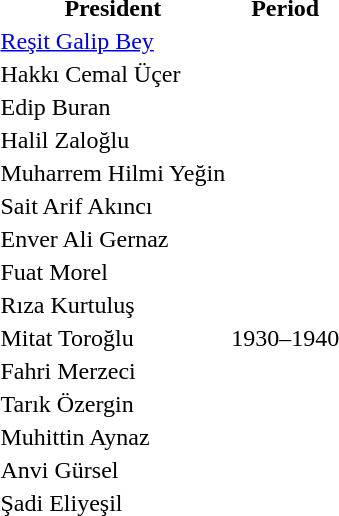<table style="padding:4px;">
<tr>
<th colspan="2"></th>
</tr>
<tr>
<th>President</th>
<th>Period</th>
</tr>
<tr>
<td> <a href='#'>Reşit Galip Bey</a></td>
<td></td>
</tr>
<tr>
<td> Hakkı Cemal Üçer</td>
<td></td>
</tr>
<tr>
<td> Edip Buran</td>
<td></td>
</tr>
<tr>
<td> Halil Zaloğlu</td>
<td></td>
</tr>
<tr>
<td> Muharrem Hilmi Yeğin</td>
<td></td>
</tr>
<tr>
<td> Sait Arif Akıncı</td>
<td></td>
</tr>
<tr>
<td> Enver Ali Gernaz</td>
<td></td>
</tr>
<tr>
<td> Fuat Morel</td>
<td></td>
</tr>
<tr>
<td> Rıza Kurtuluş</td>
<td></td>
</tr>
<tr>
<td> Mitat Toroğlu</td>
<td>1930–1940</td>
</tr>
<tr>
<td> Fahri Merzeci</td>
<td></td>
</tr>
<tr>
<td> Tarık Özergin</td>
<td></td>
</tr>
<tr>
<td> Muhittin Aynaz</td>
<td></td>
</tr>
<tr>
<td> Anvi Gürsel</td>
<td></td>
</tr>
<tr>
<td> Şadi Eliyeşil</td>
<td></td>
</tr>
</table>
